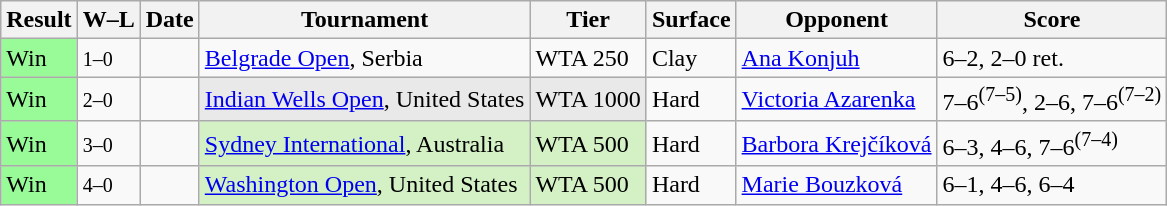<table class="sortable wikitable">
<tr>
<th>Result</th>
<th class=unsortable>W–L</th>
<th>Date</th>
<th>Tournament</th>
<th>Tier</th>
<th>Surface</th>
<th>Opponent</th>
<th class=unsortable>Score</th>
</tr>
<tr>
<td bgcolor=98FB98>Win</td>
<td><small>1–0</small></td>
<td><a href='#'></a></td>
<td><a href='#'>Belgrade Open</a>, Serbia</td>
<td>WTA 250</td>
<td>Clay</td>
<td> <a href='#'>Ana Konjuh</a></td>
<td>6–2, 2–0 ret.</td>
</tr>
<tr>
<td bgcolor=98FB98>Win</td>
<td><small>2–0</small></td>
<td><a href='#'></a></td>
<td bgcolor=e9e9e9><a href='#'>Indian Wells Open</a>, United States</td>
<td bgcolor=e9e9e9>WTA 1000</td>
<td>Hard</td>
<td> <a href='#'>Victoria Azarenka</a></td>
<td>7–6<sup>(7–5)</sup>, 2–6, 7–6<sup>(7–2)</sup></td>
</tr>
<tr>
<td bgcolor=98FB98>Win</td>
<td><small>3–0</small></td>
<td><a href='#'></a></td>
<td bgcolor=d4f1c5><a href='#'>Sydney International</a>, Australia</td>
<td bgcolor=d4f1c5>WTA 500</td>
<td>Hard</td>
<td> <a href='#'>Barbora Krejčíková</a></td>
<td>6–3, 4–6, 7–6<sup>(7–4)</sup></td>
</tr>
<tr>
<td bgcolor=98FB98>Win</td>
<td><small>4–0</small></td>
<td><a href='#'></a></td>
<td bgcolor=d4f1c5><a href='#'>Washington Open</a>, United States</td>
<td bgcolor=d4f1c5>WTA 500</td>
<td>Hard</td>
<td> <a href='#'>Marie Bouzková</a></td>
<td>6–1, 4–6, 6–4</td>
</tr>
</table>
